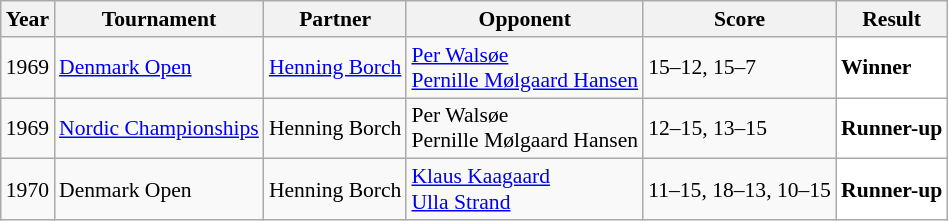<table class="sortable wikitable" style="font-size: 90%;">
<tr>
<th>Year</th>
<th>Tournament</th>
<th>Partner</th>
<th>Opponent</th>
<th>Score</th>
<th>Result</th>
</tr>
<tr>
<td align="center">1969</td>
<td align="left"><a href='#'>Denmark Open</a></td>
<td align="left"> <a href='#'>Henning Borch</a></td>
<td align="left"> <a href='#'>Per Walsøe</a><br> <a href='#'>Pernille Mølgaard Hansen</a></td>
<td align="left">15–12, 15–7</td>
<td style="text-align:left; background:white"> <strong>Winner</strong></td>
</tr>
<tr>
<td align="center">1969</td>
<td align="left"><a href='#'>Nordic Championships</a></td>
<td align="left"> Henning Borch</td>
<td align="left"> Per Walsøe<br> Pernille Mølgaard Hansen</td>
<td align="left">12–15, 13–15</td>
<td style="text-align:left; background:white"> <strong>Runner-up</strong></td>
</tr>
<tr>
<td align="center">1970</td>
<td align="left">Denmark Open</td>
<td align="left"> Henning Borch</td>
<td align="left"> <a href='#'>Klaus Kaagaard</a><br> <a href='#'>Ulla Strand</a></td>
<td align="left">11–15, 18–13, 10–15</td>
<td style="text-align:left; background:white"> <strong>Runner-up</strong></td>
</tr>
</table>
